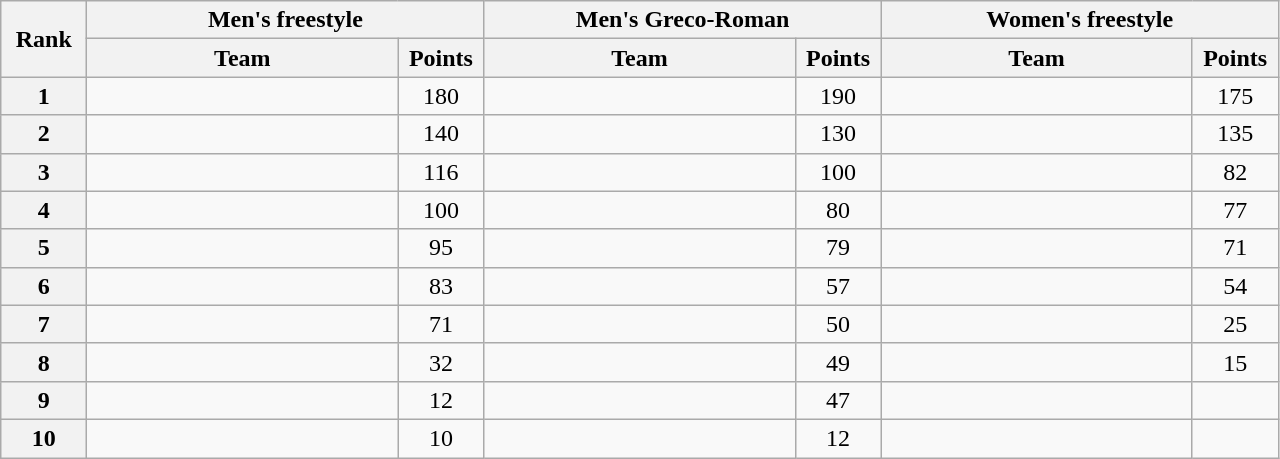<table class="wikitable" style="text-align:center;">
<tr>
<th rowspan="2" width="50">Rank</th>
<th colspan="2">Men's freestyle</th>
<th colspan="2">Men's Greco-Roman</th>
<th colspan="2">Women's freestyle</th>
</tr>
<tr>
<th width="200">Team</th>
<th width="50">Points</th>
<th width="200">Team</th>
<th width="50">Points</th>
<th width="200">Team</th>
<th width="50">Points</th>
</tr>
<tr>
<th>1</th>
<td align="left"></td>
<td>180</td>
<td align="left"></td>
<td>190</td>
<td align="left"></td>
<td>175</td>
</tr>
<tr>
<th>2</th>
<td align="left"></td>
<td>140</td>
<td align="left"></td>
<td>130</td>
<td align="left"></td>
<td>135</td>
</tr>
<tr>
<th>3</th>
<td align="left"></td>
<td>116</td>
<td align="left"></td>
<td>100</td>
<td align="left"></td>
<td>82</td>
</tr>
<tr>
<th>4</th>
<td align="left"></td>
<td>100</td>
<td align="left"></td>
<td>80</td>
<td align="left"></td>
<td>77</td>
</tr>
<tr>
<th>5</th>
<td align="left"></td>
<td>95</td>
<td align="left"></td>
<td>79</td>
<td align="left"></td>
<td>71</td>
</tr>
<tr>
<th>6</th>
<td align="left"></td>
<td>83</td>
<td align="left"></td>
<td>57</td>
<td align="left"></td>
<td>54</td>
</tr>
<tr>
<th>7</th>
<td align="left"></td>
<td>71</td>
<td align="left"></td>
<td>50</td>
<td align="left"></td>
<td>25</td>
</tr>
<tr>
<th>8</th>
<td align="left"></td>
<td>32</td>
<td align="left"></td>
<td>49</td>
<td align="left"></td>
<td>15</td>
</tr>
<tr>
<th>9</th>
<td align="left"></td>
<td>12</td>
<td align="left"></td>
<td>47</td>
<td align="left"></td>
<td></td>
</tr>
<tr>
<th>10</th>
<td align="left"></td>
<td>10</td>
<td align="left"></td>
<td>12</td>
<td align="left"></td>
<td></td>
</tr>
</table>
